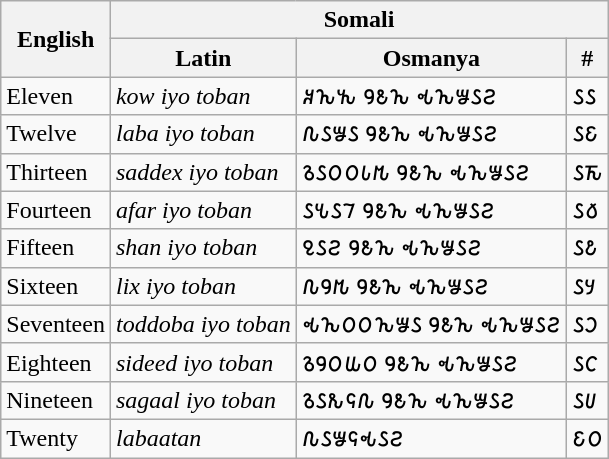<table class="wikitable">
<tr>
<th rowspan="2">English</th>
<th colspan="3">Somali</th>
</tr>
<tr>
<th>Latin</th>
<th>Osmanya</th>
<th>#</th>
</tr>
<tr>
<td>Eleven</td>
<td><em> kow iyo toban</em></td>
<td>𐒏𐒙𐒓 𐒘𐒕𐒙 𐒂𐒙𐒁𐒖𐒒</td>
<td>𐒡𐒡</td>
</tr>
<tr>
<td>Twelve</td>
<td><em> laba iyo toban </em></td>
<td>𐒐𐒖𐒁𐒖 𐒘𐒕𐒙 𐒂𐒙𐒁𐒖𐒒</td>
<td>𐒡𐒢</td>
</tr>
<tr>
<td>Thirteen</td>
<td><em>saddex iyo toban</em></td>
<td>𐒈𐒖𐒆𐒆𐒗𐒄 𐒘𐒕𐒙 𐒂𐒙𐒁𐒖𐒒</td>
<td>𐒡𐒣</td>
</tr>
<tr>
<td>Fourteen</td>
<td><em> afar iyo toban</em></td>
<td>𐒖𐒍𐒖𐒇 𐒘𐒕𐒙 𐒂𐒙𐒁𐒖𐒒</td>
<td>𐒡𐒤</td>
</tr>
<tr>
<td>Fifteen</td>
<td><em>shan iyo toban</em></td>
<td>𐒉𐒖𐒒 𐒘𐒕𐒙 𐒂𐒙𐒁𐒖𐒒</td>
<td>𐒡𐒥</td>
</tr>
<tr>
<td>Sixteen</td>
<td><em>lix iyo toban</em></td>
<td>𐒐𐒘𐒄 𐒘𐒕𐒙 𐒂𐒙𐒁𐒖𐒒</td>
<td>𐒡𐒦</td>
</tr>
<tr>
<td>Seventeen</td>
<td><em>toddoba iyo toban</em></td>
<td>𐒂𐒙𐒆𐒆𐒙𐒁𐒖 𐒘𐒕𐒙 𐒂𐒙𐒁𐒖𐒒</td>
<td>𐒡𐒧</td>
</tr>
<tr>
<td>Eighteen</td>
<td><em>sideed iyo toban</em></td>
<td>𐒈𐒘𐒆𐒜𐒆 𐒘𐒕𐒙 𐒂𐒙𐒁𐒖𐒒</td>
<td>𐒡𐒨</td>
</tr>
<tr>
<td>Nineteen</td>
<td><em>sagaal iyo toban</em></td>
<td>𐒈𐒖𐒌𐒛𐒐 𐒘𐒕𐒙 𐒂𐒙𐒁𐒖𐒒</td>
<td>𐒡𐒩</td>
</tr>
<tr>
<td>Twenty</td>
<td><em>labaatan</em></td>
<td>𐒐𐒖𐒁𐒛𐒂𐒖𐒒</td>
<td>𐒢𐒠</td>
</tr>
</table>
